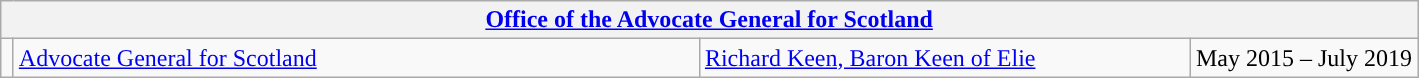<table class="wikitable">
<tr>
<th colspan="4"><a href='#'>Office of the Advocate General for Scotland</a></th>
</tr>
<tr>
<td style="width: 1px; background: "></td>
<td style="width: 450px;"><a href='#'>Advocate General for Scotland</a></td>
<td style="width: 320px;"><a href='#'>Richard Keen, Baron Keen of Elie</a></td>
<td>May 2015 – July 2019</td>
</tr>
</table>
